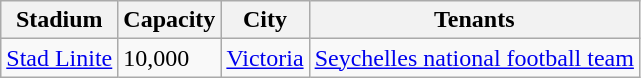<table class="wikitable sortable">
<tr>
<th>Stadium</th>
<th>Capacity</th>
<th>City</th>
<th>Tenants</th>
</tr>
<tr>
<td><a href='#'>Stad Linite</a></td>
<td>10,000</td>
<td><a href='#'>Victoria</a></td>
<td><a href='#'>Seychelles national football team</a></td>
</tr>
</table>
